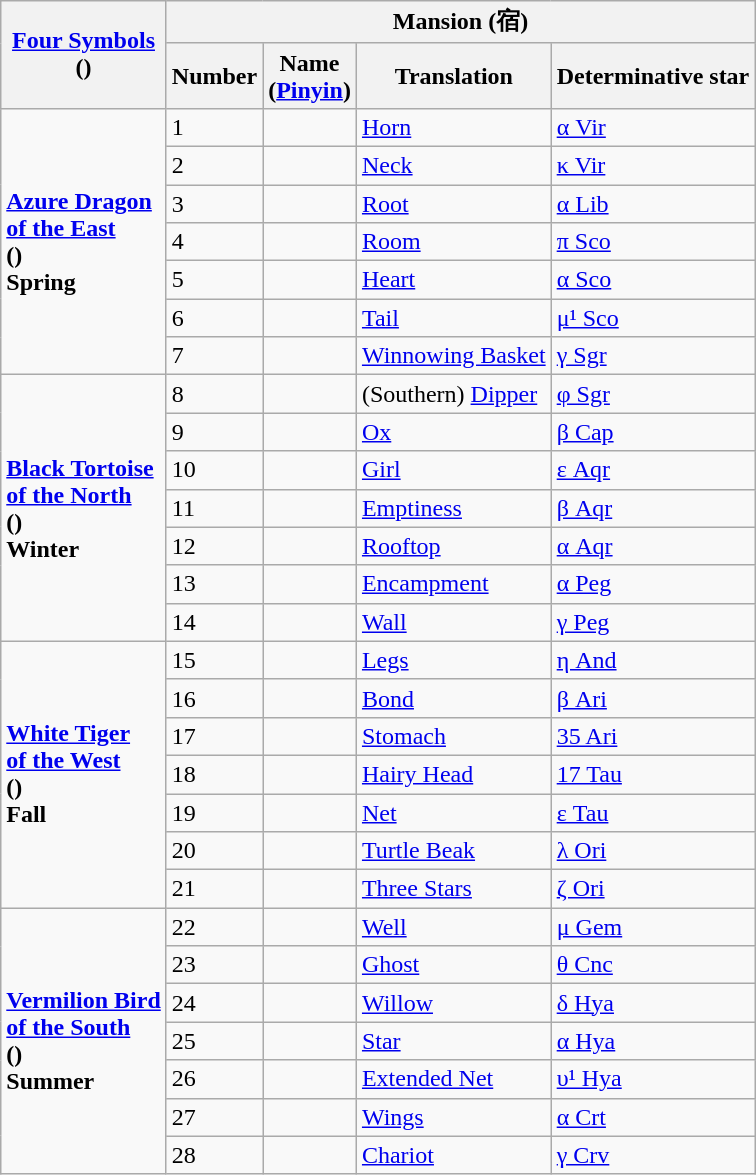<table class="wikitable">
<tr>
<th rowspan="2" align="center"><a href='#'>Four Symbols</a><br>()</th>
<th colspan="4" align="center">Mansion (宿)</th>
</tr>
<tr>
<th>Number</th>
<th>Name<br>(<a href='#'>Pinyin</a>)</th>
<th>Translation</th>
<th>Determinative star</th>
</tr>
<tr>
<td rowspan="7"><strong><a href='#'>Azure Dragon<br>of the East</a><br>()<br>Spring</strong></td>
<td>1</td>
<td></td>
<td><a href='#'>Horn</a></td>
<td><a href='#'>α Vir</a></td>
</tr>
<tr>
<td>2</td>
<td></td>
<td><a href='#'>Neck</a></td>
<td><a href='#'>κ Vir</a></td>
</tr>
<tr>
<td>3</td>
<td></td>
<td><a href='#'>Root</a></td>
<td><a href='#'>α Lib</a></td>
</tr>
<tr>
<td>4</td>
<td></td>
<td><a href='#'>Room</a></td>
<td><a href='#'>π Sco</a></td>
</tr>
<tr>
<td>5</td>
<td></td>
<td><a href='#'>Heart</a></td>
<td><a href='#'>α Sco</a></td>
</tr>
<tr>
<td>6</td>
<td></td>
<td><a href='#'>Tail</a></td>
<td><a href='#'>μ¹ Sco</a></td>
</tr>
<tr>
<td>7</td>
<td></td>
<td><a href='#'>Winnowing Basket</a></td>
<td><a href='#'>γ Sgr</a></td>
</tr>
<tr>
<td rowspan="7"><strong><a href='#'>Black Tortoise<br>of the North</a><br>()<br>Winter</strong><br></td>
<td>8</td>
<td></td>
<td>(Southern) <a href='#'>Dipper</a></td>
<td><a href='#'>φ Sgr</a></td>
</tr>
<tr>
<td>9</td>
<td></td>
<td><a href='#'>Ox</a></td>
<td><a href='#'>β Cap</a></td>
</tr>
<tr>
<td>10</td>
<td></td>
<td><a href='#'>Girl</a></td>
<td><a href='#'>ε Aqr</a></td>
</tr>
<tr>
<td>11</td>
<td></td>
<td><a href='#'>Emptiness</a></td>
<td><a href='#'>β Aqr</a></td>
</tr>
<tr>
<td>12</td>
<td></td>
<td><a href='#'>Rooftop</a></td>
<td><a href='#'>α Aqr</a></td>
</tr>
<tr>
<td>13</td>
<td></td>
<td><a href='#'>Encampment</a></td>
<td><a href='#'>α Peg</a></td>
</tr>
<tr>
<td>14</td>
<td></td>
<td><a href='#'>Wall</a></td>
<td><a href='#'>γ Peg</a></td>
</tr>
<tr>
<td rowspan="7"><strong><a href='#'>White Tiger<br>of the West</a><br>()<br>Fall</strong><br></td>
<td>15</td>
<td></td>
<td><a href='#'>Legs</a></td>
<td><a href='#'>η And</a></td>
</tr>
<tr>
<td>16</td>
<td></td>
<td><a href='#'>Bond</a></td>
<td><a href='#'>β Ari</a></td>
</tr>
<tr>
<td>17</td>
<td></td>
<td><a href='#'>Stomach</a></td>
<td><a href='#'>35 Ari</a></td>
</tr>
<tr>
<td>18</td>
<td></td>
<td><a href='#'>Hairy Head</a></td>
<td><a href='#'>17 Tau</a></td>
</tr>
<tr>
<td>19</td>
<td></td>
<td><a href='#'>Net</a></td>
<td><a href='#'>ε Tau</a></td>
</tr>
<tr>
<td>20</td>
<td></td>
<td><a href='#'>Turtle Beak</a></td>
<td><a href='#'>λ Ori</a></td>
</tr>
<tr>
<td>21</td>
<td></td>
<td><a href='#'>Three Stars</a></td>
<td><a href='#'>ζ Ori</a></td>
</tr>
<tr>
<td rowspan="7"><strong><a href='#'>Vermilion Bird<br>of the South</a><br>()<br>Summer</strong><br></td>
<td>22</td>
<td></td>
<td><a href='#'>Well</a></td>
<td><a href='#'>μ Gem</a></td>
</tr>
<tr>
<td>23</td>
<td></td>
<td><a href='#'>Ghost</a></td>
<td><a href='#'>θ Cnc</a></td>
</tr>
<tr>
<td>24</td>
<td></td>
<td><a href='#'>Willow</a></td>
<td><a href='#'>δ Hya</a></td>
</tr>
<tr>
<td>25</td>
<td></td>
<td><a href='#'>Star</a></td>
<td><a href='#'>α Hya</a></td>
</tr>
<tr>
<td>26</td>
<td></td>
<td><a href='#'>Extended Net</a></td>
<td><a href='#'>υ¹ Hya</a></td>
</tr>
<tr>
<td>27</td>
<td></td>
<td><a href='#'>Wings</a></td>
<td><a href='#'>α Crt</a></td>
</tr>
<tr>
<td>28</td>
<td></td>
<td><a href='#'>Chariot</a></td>
<td><a href='#'>γ Crv</a></td>
</tr>
</table>
